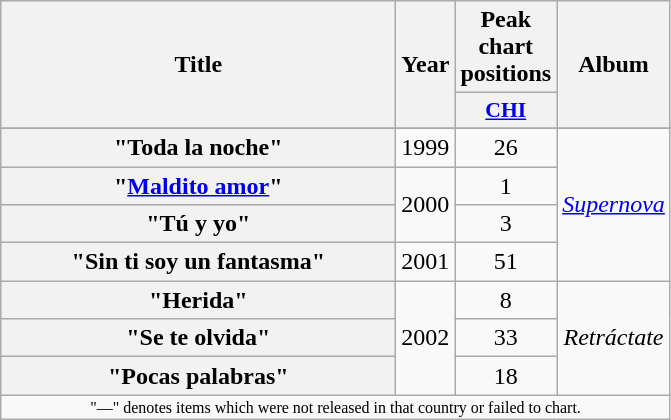<table class="wikitable plainrowheaders" style="text-align:center;" border="1">
<tr>
<th scope="col" rowspan="2" style="width:16em;">Title</th>
<th scope="col" rowspan="2">Year</th>
<th scope="col" colspan="1">Peak chart positions</th>
<th scope="col" rowspan="2">Album</th>
</tr>
<tr>
<th scope="col" style="width:3em;font-size:90%;"><a href='#'>CHI</a><br></th>
</tr>
<tr>
</tr>
<tr>
<th scope="row">"Toda la noche"</th>
<td rowspan=1>1999</td>
<td>26</td>
<td rowspan="4"><em><a href='#'>Supernova</a></em></td>
</tr>
<tr>
<th scope="row">"<a href='#'>Maldito amor</a>"</th>
<td rowspan="2">2000</td>
<td>1</td>
</tr>
<tr>
<th scope="row">"Tú y yo"</th>
<td>3</td>
</tr>
<tr>
<th scope="row">"Sin ti soy un fantasma"</th>
<td rowspan="1">2001</td>
<td>51</td>
</tr>
<tr>
<th scope="row">"Herida"</th>
<td rowspan="3">2002</td>
<td>8</td>
<td rowspan="3"><em>Retráctate</em></td>
</tr>
<tr>
<th scope="row">"Se te olvida"</th>
<td>33</td>
</tr>
<tr>
<th scope="row">"Pocas palabras"</th>
<td>18</td>
</tr>
<tr>
<td align="center" colspan="13" style="font-size:8pt">"—" denotes items which were not released in that country or failed to chart.</td>
</tr>
</table>
